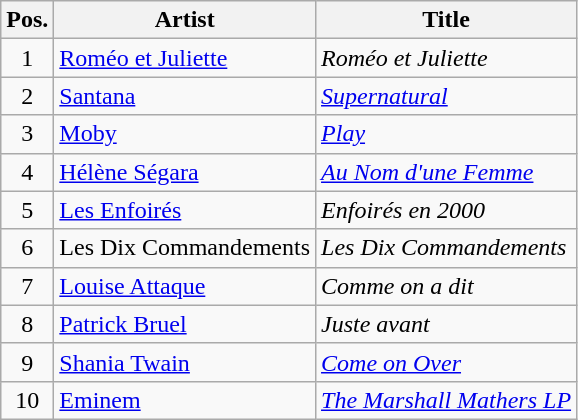<table class="wikitable sortable">
<tr>
<th>Pos.</th>
<th>Artist</th>
<th>Title</th>
</tr>
<tr>
<td style="text-align: center;">1</td>
<td><a href='#'>Roméo et Juliette</a></td>
<td><em>Roméo et Juliette</em></td>
</tr>
<tr>
<td style="text-align: center;">2</td>
<td><a href='#'>Santana</a></td>
<td><em><a href='#'>Supernatural</a></em></td>
</tr>
<tr>
<td style="text-align: center;">3</td>
<td><a href='#'>Moby</a></td>
<td><em><a href='#'>Play</a></em></td>
</tr>
<tr>
<td style="text-align: center;">4</td>
<td><a href='#'>Hélène Ségara</a></td>
<td><em><a href='#'>Au Nom d'une Femme</a></em></td>
</tr>
<tr>
<td style="text-align: center;">5</td>
<td><a href='#'>Les Enfoirés</a></td>
<td><em>Enfoirés en 2000</em></td>
</tr>
<tr>
<td style="text-align: center;">6</td>
<td>Les Dix Commandements</td>
<td><em>Les Dix Commandements</em></td>
</tr>
<tr>
<td style="text-align: center;">7</td>
<td><a href='#'>Louise Attaque</a></td>
<td><em>Comme on a dit</em></td>
</tr>
<tr>
<td style="text-align: center;">8</td>
<td><a href='#'>Patrick Bruel</a></td>
<td><em>Juste avant</em></td>
</tr>
<tr>
<td style="text-align: center;">9</td>
<td><a href='#'>Shania Twain</a></td>
<td><em><a href='#'>Come on Over</a></em></td>
</tr>
<tr>
<td style="text-align: center;">10</td>
<td><a href='#'>Eminem</a></td>
<td><em><a href='#'>The Marshall Mathers LP</a></em></td>
</tr>
</table>
